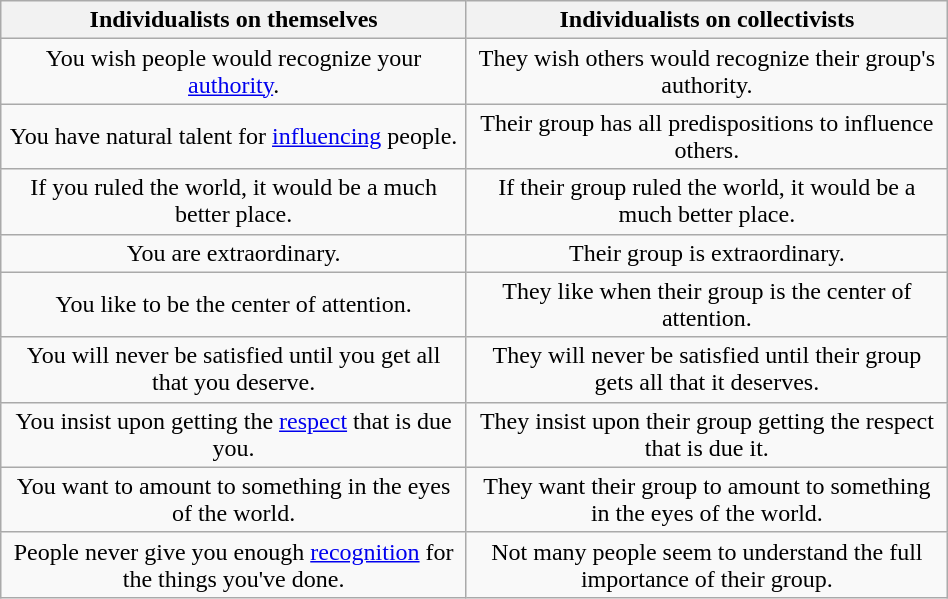<table class="wikitable" style="text-align:center; width:50%; margin:auto">
<tr>
<th scope="col">Individualists on themselves</th>
<th scope="col">Individualists on collectivists</th>
</tr>
<tr>
<td>You wish people would recognize your <a href='#'>authority</a>.</td>
<td>They wish others would recognize their group's authority.</td>
</tr>
<tr>
<td>You have natural talent for <a href='#'>influencing</a> people.</td>
<td>Their group has all predispositions to influence others.</td>
</tr>
<tr>
<td>If you ruled the world, it would be a much better place.</td>
<td>If their group ruled the world, it would be a much better place.</td>
</tr>
<tr>
<td>You are extraordinary.</td>
<td>Their group is extraordinary.</td>
</tr>
<tr>
<td>You like to be the center of attention.</td>
<td>They like when their group is the center of attention.</td>
</tr>
<tr>
<td>You will never be satisfied until you get all that you deserve.</td>
<td>They will never be satisfied until their group gets all that it deserves.</td>
</tr>
<tr>
<td>You insist upon getting the <a href='#'>respect</a> that is due you.</td>
<td>They insist upon their group getting the respect that is due it.</td>
</tr>
<tr>
<td>You want to amount to something in the eyes of the world.</td>
<td>They want their group to amount to something in the eyes of the world.</td>
</tr>
<tr>
<td>People never give you enough <a href='#'>recognition</a> for the things you've done.</td>
<td>Not many people seem to understand the full importance of their group.</td>
</tr>
</table>
